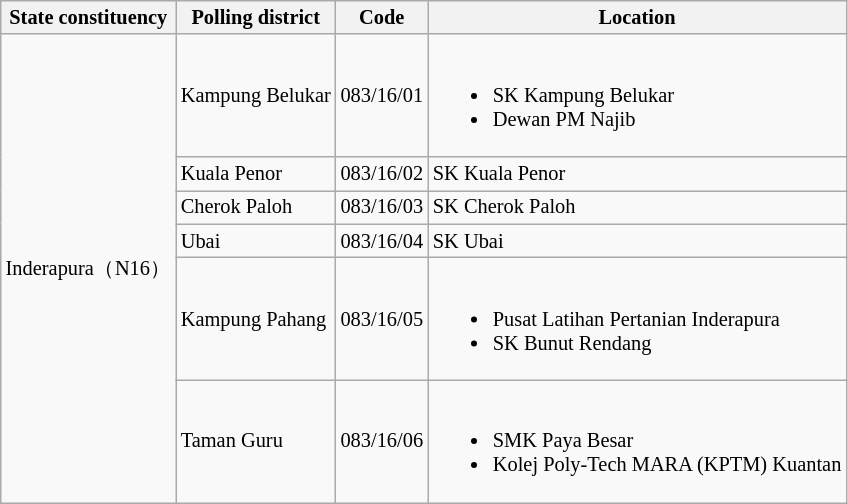<table class="wikitable sortable mw-collapsible" style="white-space:nowrap;font-size:85%">
<tr>
<th>State constituency</th>
<th>Polling district</th>
<th>Code</th>
<th>Location</th>
</tr>
<tr>
<td rowspan="6">Inderapura（N16）</td>
<td>Kampung Belukar</td>
<td>083/16/01</td>
<td><br><ul><li>SK Kampung Belukar</li><li>Dewan PM Najib</li></ul></td>
</tr>
<tr>
<td>Kuala Penor</td>
<td>083/16/02</td>
<td>SK Kuala Penor</td>
</tr>
<tr>
<td>Cherok Paloh</td>
<td>083/16/03</td>
<td>SK Cherok Paloh</td>
</tr>
<tr>
<td>Ubai</td>
<td>083/16/04</td>
<td>SK Ubai</td>
</tr>
<tr>
<td>Kampung Pahang</td>
<td>083/16/05</td>
<td><br><ul><li>Pusat Latihan Pertanian Inderapura</li><li>SK Bunut Rendang</li></ul></td>
</tr>
<tr>
<td>Taman Guru</td>
<td>083/16/06</td>
<td><br><ul><li>SMK Paya Besar</li><li>Kolej Poly-Tech MARA (KPTM) Kuantan</li></ul></td>
</tr>
</table>
